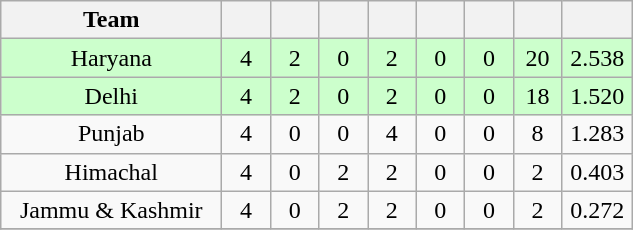<table class="wikitable" style="text-align:center">
<tr>
<th style="width:140px;">Team</th>
<th style="width:25px;"></th>
<th style="width:25px;"></th>
<th style="width:25px;"></th>
<th style="width:25px;"></th>
<th style="width:25px;"></th>
<th style="width:25px;"></th>
<th style="width:25px;"></th>
<th style="width:40px;"></th>
</tr>
<tr style="background:#cfc;">
<td>Haryana</td>
<td>4</td>
<td>2</td>
<td>0</td>
<td>2</td>
<td>0</td>
<td>0</td>
<td>20</td>
<td>2.538</td>
</tr>
<tr style="background:#cfc;">
<td>Delhi</td>
<td>4</td>
<td>2</td>
<td>0</td>
<td>2</td>
<td>0</td>
<td>0</td>
<td>18</td>
<td>1.520</td>
</tr>
<tr>
<td>Punjab</td>
<td>4</td>
<td>0</td>
<td>0</td>
<td>4</td>
<td>0</td>
<td>0</td>
<td>8</td>
<td>1.283</td>
</tr>
<tr>
<td>Himachal</td>
<td>4</td>
<td>0</td>
<td>2</td>
<td>2</td>
<td>0</td>
<td>0</td>
<td>2</td>
<td>0.403</td>
</tr>
<tr>
<td>Jammu & Kashmir</td>
<td>4</td>
<td>0</td>
<td>2</td>
<td>2</td>
<td>0</td>
<td>0</td>
<td>2</td>
<td>0.272</td>
</tr>
<tr>
</tr>
</table>
